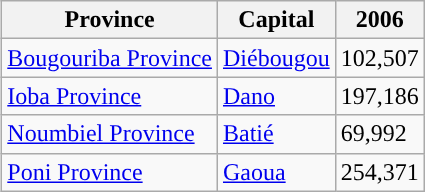<table class="wikitable" | style="clear:right; float:right;">
<tr>
<th>Province</th>
<th>Capital</th>
<th>2006</th>
</tr>
<tr>
<td><a href='#'>Bougouriba Province</a></td>
<td><a href='#'>Diébougou</a></td>
<td>102,507</td>
</tr>
<tr>
<td><a href='#'>Ioba Province</a></td>
<td><a href='#'>Dano</a></td>
<td>197,186</td>
</tr>
<tr>
<td><a href='#'>Noumbiel Province</a></td>
<td><a href='#'>Batié</a></td>
<td>69,992</td>
</tr>
<tr>
<td><a href='#'>Poni Province</a></td>
<td><a href='#'>Gaoua</a></td>
<td>254,371</td>
</tr>
</table>
